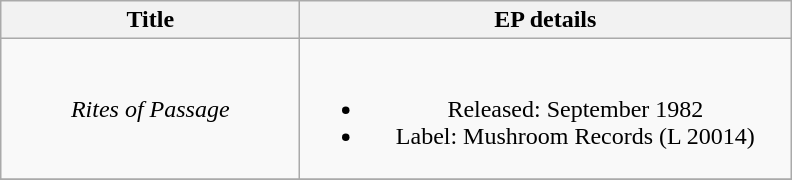<table class="wikitable plainrowheaders" style="text-align:center;" border="1">
<tr>
<th scope="col" rowspan="1" style="width:12em;">Title</th>
<th scope="col" rowspan="1" style="width:20em;">EP details</th>
</tr>
<tr>
<td><em>Rites of Passage</em></td>
<td><br><ul><li>Released: September 1982</li><li>Label: Mushroom Records (L 20014)</li></ul></td>
</tr>
<tr>
</tr>
</table>
